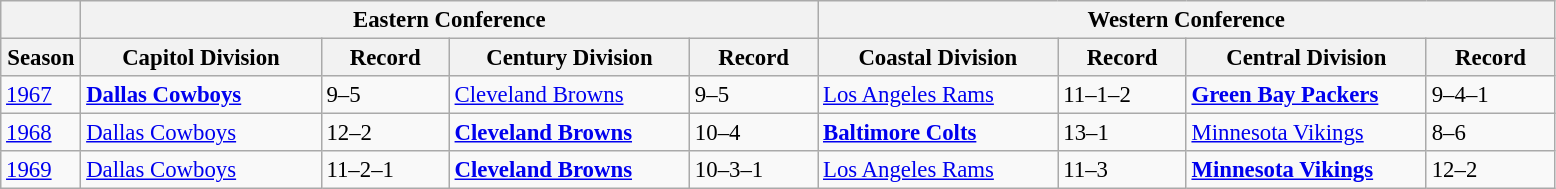<table class="wikitable" style="font-size: 95%">
<tr>
<th></th>
<th colspan=4>Eastern Conference</th>
<th colspan=4>Western Conference</th>
</tr>
<tr>
<th width=5%>Season</th>
<th width=15%>Capitol Division</th>
<th width=8%>Record</th>
<th width=15%>Century Division</th>
<th width=8%>Record</th>
<th width=15%>Coastal Division</th>
<th width=8%>Record</th>
<th width=15%>Central Division</th>
<th width=8%>Record</th>
</tr>
<tr>
<td><a href='#'>1967</a></td>
<td><strong><a href='#'>Dallas Cowboys</a></strong></td>
<td>9–5</td>
<td><a href='#'>Cleveland Browns</a></td>
<td>9–5</td>
<td><a href='#'>Los Angeles Rams</a></td>
<td>11–1–2</td>
<td><strong><a href='#'>Green Bay Packers</a></strong></td>
<td>9–4–1</td>
</tr>
<tr>
<td><a href='#'>1968</a></td>
<td><a href='#'>Dallas Cowboys</a></td>
<td>12–2</td>
<td><strong><a href='#'>Cleveland Browns</a></strong></td>
<td>10–4</td>
<td><strong><a href='#'>Baltimore Colts</a></strong></td>
<td>13–1</td>
<td><a href='#'>Minnesota Vikings</a></td>
<td>8–6</td>
</tr>
<tr>
<td><a href='#'>1969</a></td>
<td><a href='#'>Dallas Cowboys</a></td>
<td>11–2–1</td>
<td><strong><a href='#'>Cleveland Browns</a></strong></td>
<td>10–3–1</td>
<td><a href='#'>Los Angeles Rams</a></td>
<td>11–3</td>
<td><strong><a href='#'>Minnesota Vikings</a></strong></td>
<td>12–2</td>
</tr>
</table>
